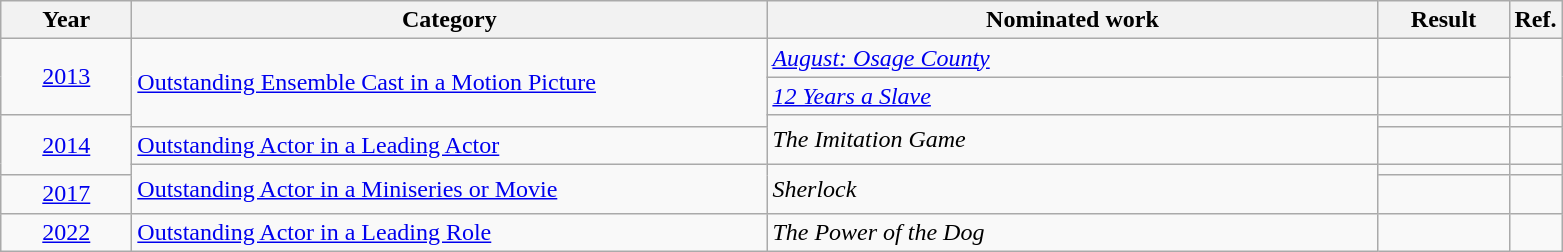<table class=wikitable>
<tr>
<th scope="col" style="width:5em;">Year</th>
<th scope="col" style="width:26em;">Category</th>
<th scope="col" style="width:25em;">Nominated work</th>
<th scope="col" style="width:5em;">Result</th>
<th>Ref.</th>
</tr>
<tr>
<td style="text-align:center;", rowspan=2><a href='#'>2013</a></td>
<td rowspan=3><a href='#'>Outstanding Ensemble Cast in a Motion Picture</a></td>
<td><em><a href='#'>August: Osage County</a></em></td>
<td></td>
<td rowspan=2 align="center"></td>
</tr>
<tr>
<td><em><a href='#'>12 Years a Slave</a></em></td>
<td></td>
</tr>
<tr>
<td style="text-align:center;", rowspan=3><a href='#'>2014</a></td>
<td rowspan=2><em>The Imitation Game</em></td>
<td></td>
<td align="center"></td>
</tr>
<tr>
<td><a href='#'>Outstanding Actor in a Leading Actor</a></td>
<td></td>
<td align="center"></td>
</tr>
<tr>
<td rowspan=2><a href='#'>Outstanding Actor in a Miniseries or Movie</a></td>
<td rowspan=2><em>Sherlock</em></td>
<td></td>
<td align="center"></td>
</tr>
<tr>
<td style="text-align:center;"><a href='#'>2017</a></td>
<td></td>
<td align="center"></td>
</tr>
<tr>
<td style="text-align:center;"><a href='#'>2022</a></td>
<td><a href='#'>Outstanding Actor in a Leading Role</a></td>
<td><em>The Power of the Dog</em></td>
<td></td>
<td align="center"></td>
</tr>
</table>
